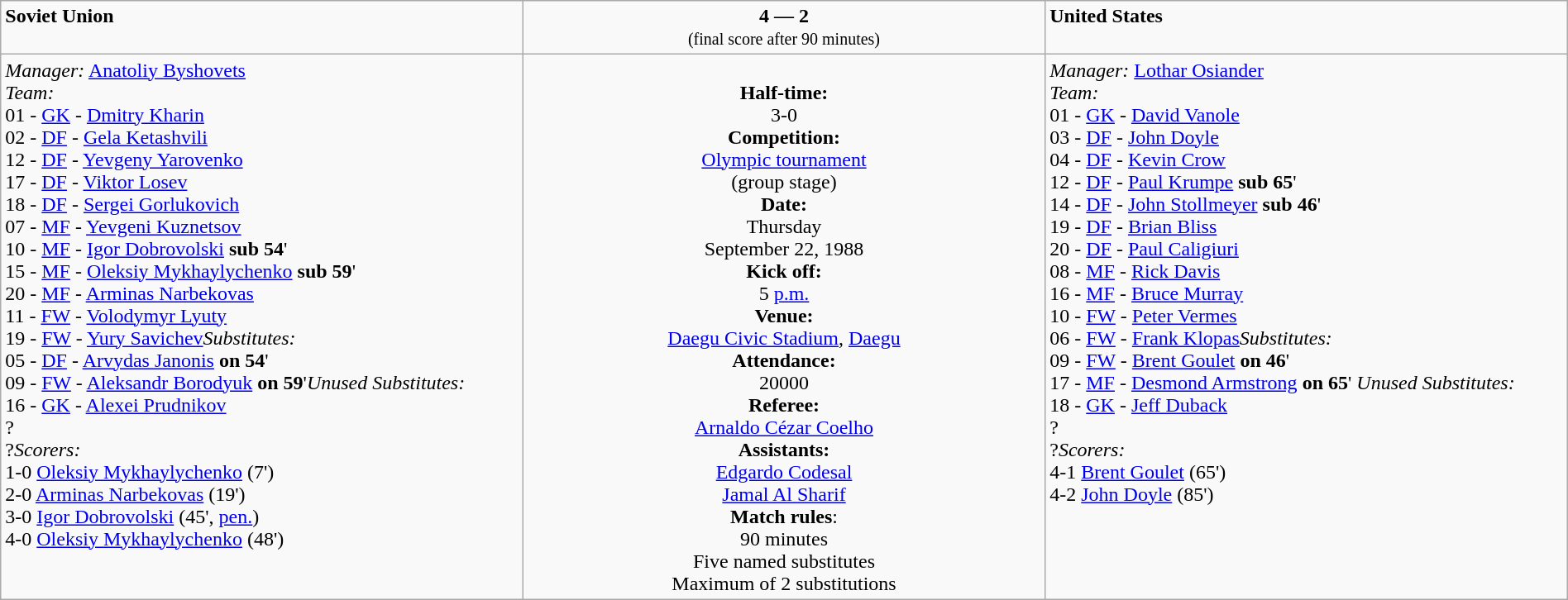<table border=0 class="wikitable" width=100%>
<tr>
<td width=33% valign=top><span> <strong>Soviet Union</strong></span></td>
<td width=33% valign=top align=center><span><strong>4 — 2</strong></span><br><small>(final score after 90 minutes)</small></td>
<td width=33% valign=top><span>  <strong>United States</strong></span></td>
</tr>
<tr>
<td valign=top><em>Manager:</em>  <a href='#'>Anatoliy Byshovets</a><br><em>Team:</em>
<br>01 - <a href='#'>GK</a> - <a href='#'>Dmitry Kharin</a>
<br>02 - <a href='#'>DF</a> - <a href='#'>Gela Ketashvili</a>
<br>12 - <a href='#'>DF</a> - <a href='#'>Yevgeny Yarovenko</a>
<br>17 - <a href='#'>DF</a> - <a href='#'>Viktor Losev</a>
<br>18 - <a href='#'>DF</a> - <a href='#'>Sergei Gorlukovich</a>
<br>07 - <a href='#'>MF</a> - <a href='#'>Yevgeni Kuznetsov</a>
<br>10 - <a href='#'>MF</a> - <a href='#'>Igor Dobrovolski</a> <strong>sub 54</strong>'
<br>15 - <a href='#'>MF</a> - <a href='#'>Oleksiy Mykhaylychenko</a> <strong>sub 59</strong>'
<br>20 - <a href='#'>MF</a> - <a href='#'>Arminas Narbekovas</a>
<br>11 - <a href='#'>FW</a> - <a href='#'>Volodymyr Lyuty</a>
<br>19 - <a href='#'>FW</a> - <a href='#'>Yury Savichev</a><em>Substitutes:</em>
<br>05 - <a href='#'>DF</a> - <a href='#'>Arvydas Janonis</a> <strong>on 54</strong>'
<br>09 - <a href='#'>FW</a> - <a href='#'>Aleksandr Borodyuk</a> <strong>on 59</strong>'<em>Unused Substitutes:</em>
<br>16 - <a href='#'>GK</a> - <a href='#'>Alexei Prudnikov</a>
<br>?
<br>?<em>Scorers:</em>
<br>1-0 <a href='#'>Oleksiy Mykhaylychenko</a> (7')
<br>2-0 <a href='#'>Arminas Narbekovas</a> (19')
<br>3-0 <a href='#'>Igor Dobrovolski</a> (45', <a href='#'>pen.</a>)
<br>4-0 <a href='#'>Oleksiy Mykhaylychenko</a> (48')</td>
<td valign=middle align=center><br><strong>Half-time:</strong><br>3-0<br><strong>Competition:</strong><br><a href='#'>Olympic tournament</a><br> (group stage)<br><strong>Date:</strong><br>Thursday<br>September 22, 1988<br><strong>Kick off:</strong><br>5 <a href='#'>p.m.</a><br><strong>Venue:</strong><br><a href='#'>Daegu Civic Stadium</a>, <a href='#'>Daegu</a><br><strong>Attendance:</strong><br> 20000<br><strong>Referee:</strong><br><a href='#'>Arnaldo Cézar Coelho</a> <br><strong>Assistants:</strong><br><a href='#'>Edgardo Codesal</a> <br><a href='#'>Jamal Al Sharif</a> <br><strong>Match rules</strong>:<br>90 minutes<br>Five named substitutes<br>Maximum of 2 substitutions
</td>
<td valign=top><em>Manager:</em>  <a href='#'>Lothar Osiander</a><br><em>Team:</em>
<br>01 - <a href='#'>GK</a> - <a href='#'>David Vanole</a>
<br>03 - <a href='#'>DF</a> - <a href='#'>John Doyle</a>
<br>04 - <a href='#'>DF</a> - <a href='#'>Kevin Crow</a>
<br>12 - <a href='#'>DF</a> - <a href='#'>Paul Krumpe</a> <strong>sub 65</strong>'
<br>14 - <a href='#'>DF</a> - <a href='#'>John Stollmeyer</a> <strong>sub 46</strong>'
<br>19 - <a href='#'>DF</a> - <a href='#'>Brian Bliss</a>
<br>20 - <a href='#'>DF</a> - <a href='#'>Paul Caligiuri</a>
<br>08 - <a href='#'>MF</a> - <a href='#'>Rick Davis</a>
<br>16 - <a href='#'>MF</a> - <a href='#'>Bruce Murray</a>
<br>10 - <a href='#'>FW</a> - <a href='#'>Peter Vermes</a>
<br>06 - <a href='#'>FW</a> - <a href='#'>Frank Klopas</a><em>Substitutes:</em>
<br>09 - <a href='#'>FW</a> - <a href='#'>Brent Goulet</a> <strong>on 46</strong>'
<br>17 - <a href='#'>MF</a> - <a href='#'>Desmond Armstrong</a> <strong>on 65</strong>' <em>Unused Substitutes:</em>
<br>18 - <a href='#'>GK</a> - <a href='#'>Jeff Duback</a>
<br>?
<br>?<em>Scorers:</em>
<br>4-1 <a href='#'>Brent Goulet</a> (65')
<br>4-2 <a href='#'>John Doyle</a> (85')</td>
</tr>
</table>
